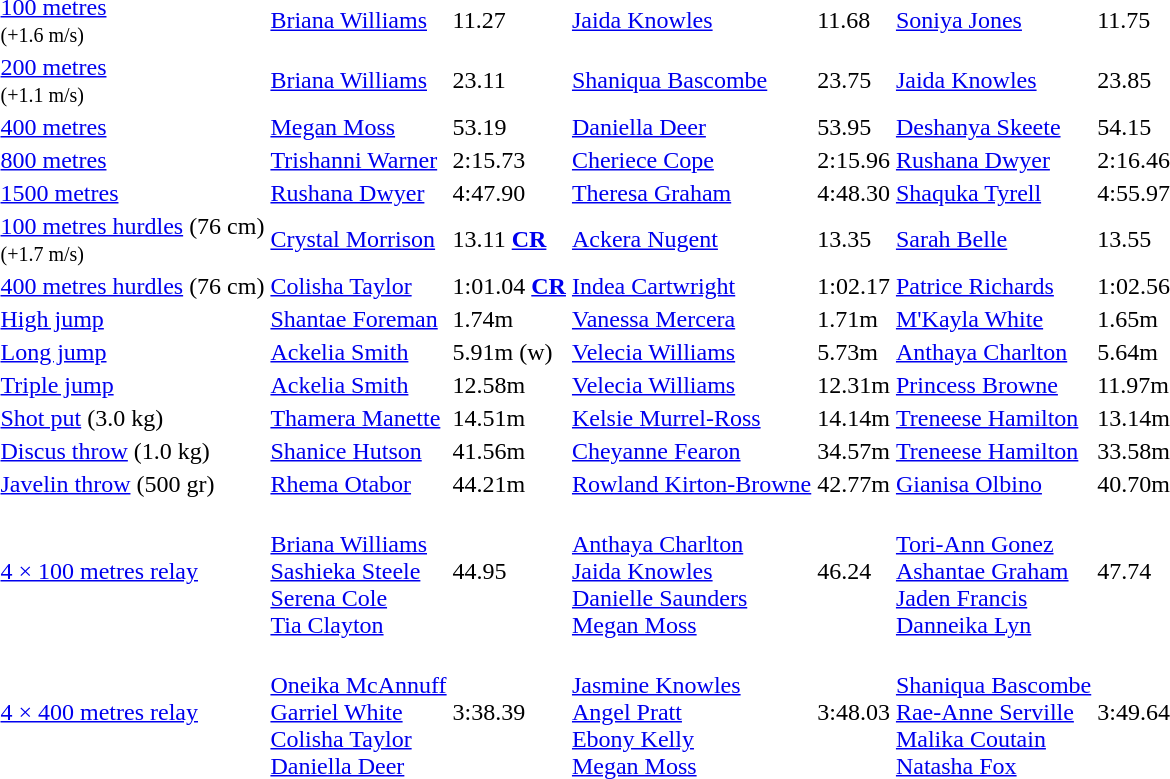<table>
<tr>
<td><a href='#'>100 metres</a> <br> <small>(+1.6 m/s)</small></td>
<td align=left><a href='#'>Briana Williams</a> <br> </td>
<td>11.27</td>
<td align=left><a href='#'>Jaida Knowles</a> <br> </td>
<td>11.68</td>
<td align=left><a href='#'>Soniya Jones</a> <br> </td>
<td>11.75</td>
</tr>
<tr>
<td><a href='#'>200 metres</a> <br> <small>(+1.1 m/s)</small></td>
<td align=left><a href='#'>Briana Williams</a> <br> </td>
<td>23.11</td>
<td align=left><a href='#'>Shaniqua Bascombe</a> <br> </td>
<td>23.75</td>
<td align=left><a href='#'>Jaida Knowles</a> <br> </td>
<td>23.85</td>
</tr>
<tr>
<td><a href='#'>400 metres</a></td>
<td align=left><a href='#'>Megan Moss</a> <br> </td>
<td>53.19</td>
<td align=left><a href='#'>Daniella Deer</a> <br> </td>
<td>53.95</td>
<td align=left><a href='#'>Deshanya Skeete</a> <br> </td>
<td>54.15</td>
</tr>
<tr>
<td><a href='#'>800 metres</a></td>
<td align=left><a href='#'>Trishanni Warner</a> <br> </td>
<td>2:15.73</td>
<td align=left><a href='#'>Cheriece Cope</a> <br> </td>
<td>2:15.96</td>
<td align=left><a href='#'>Rushana Dwyer</a> <br> </td>
<td>2:16.46</td>
</tr>
<tr>
<td><a href='#'>1500 metres</a></td>
<td align=left><a href='#'>Rushana Dwyer</a> <br> </td>
<td>4:47.90</td>
<td align=left><a href='#'>Theresa Graham</a> <br> </td>
<td>4:48.30</td>
<td align=left><a href='#'>Shaquka Tyrell</a> <br> </td>
<td>4:55.97</td>
</tr>
<tr>
<td><a href='#'>100 metres hurdles</a> (76 cm) <br> <small>(+1.7 m/s)</small></td>
<td align=left><a href='#'>Crystal Morrison</a> <br> </td>
<td>13.11 <strong><a href='#'>CR</a></strong></td>
<td align=left><a href='#'>Ackera Nugent</a> <br> </td>
<td>13.35</td>
<td align=left><a href='#'>Sarah Belle</a> <br> </td>
<td>13.55</td>
</tr>
<tr>
<td><a href='#'>400 metres hurdles</a> (76 cm)</td>
<td align=left><a href='#'>Colisha Taylor</a> <br> </td>
<td>1:01.04 <strong><a href='#'>CR</a></strong></td>
<td align=left><a href='#'>Indea Cartwright</a> <br> </td>
<td>1:02.17</td>
<td align=left><a href='#'>Patrice Richards</a> <br> </td>
<td>1:02.56</td>
</tr>
<tr>
<td><a href='#'>High jump</a></td>
<td align=left><a href='#'>Shantae Foreman</a> <br> </td>
<td>1.74m</td>
<td align=left><a href='#'>Vanessa Mercera</a> <br> </td>
<td>1.71m</td>
<td align=left><a href='#'>M'Kayla White</a> <br> </td>
<td>1.65m</td>
</tr>
<tr>
<td><a href='#'>Long jump</a></td>
<td align=left><a href='#'>Ackelia Smith</a> <br> </td>
<td>5.91m (w)</td>
<td align=left><a href='#'>Velecia Williams</a> <br> </td>
<td>5.73m</td>
<td align=left><a href='#'>Anthaya Charlton</a> <br> </td>
<td>5.64m</td>
</tr>
<tr>
<td><a href='#'>Triple jump</a></td>
<td align=left><a href='#'>Ackelia Smith</a> <br> </td>
<td>12.58m</td>
<td align=left><a href='#'>Velecia Williams</a> <br> </td>
<td>12.31m</td>
<td align=left><a href='#'>Princess Browne</a> <br> </td>
<td>11.97m</td>
</tr>
<tr>
<td><a href='#'>Shot put</a> (3.0 kg)</td>
<td align=left><a href='#'>Thamera Manette</a> <br> </td>
<td>14.51m</td>
<td align=left><a href='#'>Kelsie Murrel-Ross</a> <br> </td>
<td>14.14m</td>
<td align=left><a href='#'>Treneese Hamilton</a> <br> </td>
<td>13.14m</td>
</tr>
<tr>
<td><a href='#'>Discus throw</a> (1.0 kg)</td>
<td align=left><a href='#'>Shanice Hutson</a> <br> </td>
<td>41.56m</td>
<td align=left><a href='#'>Cheyanne Fearon</a> <br> </td>
<td>34.57m</td>
<td align=left><a href='#'>Treneese Hamilton</a> <br> </td>
<td>33.58m</td>
</tr>
<tr>
<td><a href='#'>Javelin throw</a> (500 gr)</td>
<td align=left><a href='#'>Rhema Otabor</a> <br> </td>
<td>44.21m</td>
<td align=left><a href='#'>Rowland Kirton-Browne</a> <br> </td>
<td>42.77m</td>
<td align=left><a href='#'>Gianisa Olbino</a> <br> </td>
<td>40.70m</td>
</tr>
<tr>
<td><a href='#'>4 × 100 metres relay</a></td>
<td align=left> <br> <a href='#'>Briana Williams</a> <br> <a href='#'>Sashieka Steele</a> <br> <a href='#'>Serena Cole</a> <br> <a href='#'>Tia Clayton</a></td>
<td>44.95</td>
<td align=left> <br> <a href='#'>Anthaya Charlton</a> <br> <a href='#'>Jaida Knowles</a> <br> <a href='#'>Danielle Saunders</a> <br> <a href='#'>Megan Moss</a></td>
<td>46.24</td>
<td align=left> <br> <a href='#'>Tori-Ann Gonez</a> <br> <a href='#'>Ashantae Graham</a> <br> <a href='#'>Jaden Francis</a> <br> <a href='#'>Danneika Lyn</a></td>
<td>47.74</td>
</tr>
<tr>
<td><a href='#'>4 × 400 metres relay</a></td>
<td align=left> <br> <a href='#'>Oneika McAnnuff</a> <br> <a href='#'>Garriel White</a> <br> <a href='#'>Colisha Taylor</a> <br> <a href='#'>Daniella Deer</a></td>
<td>3:38.39</td>
<td align=left> <br> <a href='#'>Jasmine Knowles</a> <br> <a href='#'>Angel Pratt</a> <br> <a href='#'>Ebony Kelly</a> <br> <a href='#'>Megan Moss</a></td>
<td>3:48.03</td>
<td align=left> <br> <a href='#'>Shaniqua Bascombe</a> <br> <a href='#'>Rae-Anne Serville</a> <br> <a href='#'>Malika Coutain</a> <br> <a href='#'>Natasha Fox</a></td>
<td>3:49.64</td>
</tr>
</table>
